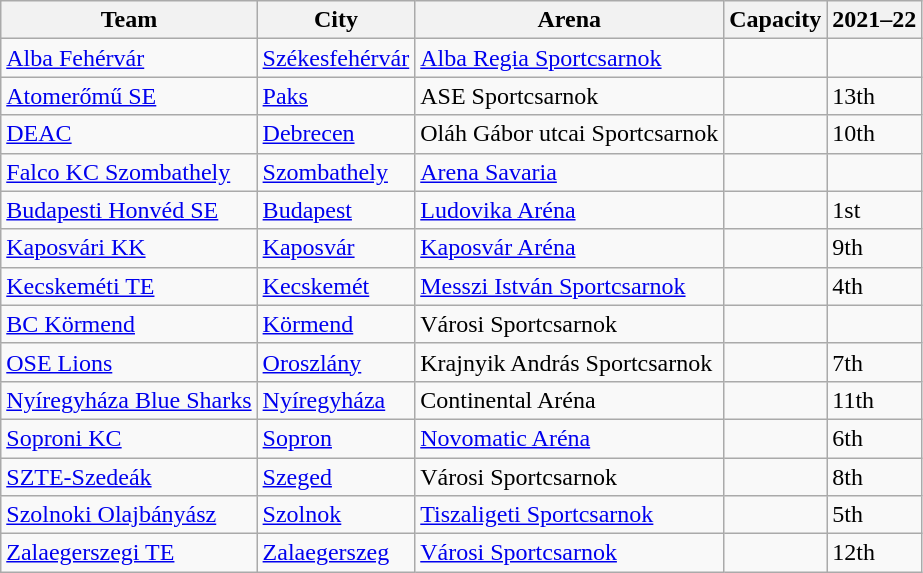<table class="wikitable sortable">
<tr>
<th>Team</th>
<th>City</th>
<th>Arena</th>
<th>Capacity</th>
<th data-sort-type="number">2021–22</th>
</tr>
<tr>
<td><a href='#'>Alba Fehérvár</a></td>
<td><a href='#'>Székesfehérvár</a></td>
<td><a href='#'>Alba Regia Sportcsarnok</a></td>
<td></td>
<td></td>
</tr>
<tr>
<td><a href='#'>Atomerőmű SE</a></td>
<td><a href='#'>Paks</a></td>
<td>ASE Sportcsarnok</td>
<td></td>
<td>13th</td>
</tr>
<tr>
<td><a href='#'>DEAC</a></td>
<td><a href='#'>Debrecen</a></td>
<td>Oláh Gábor utcai Sportcsarnok</td>
<td></td>
<td>10th</td>
</tr>
<tr>
<td><a href='#'>Falco KC Szombathely</a></td>
<td><a href='#'>Szombathely</a></td>
<td><a href='#'>Arena Savaria</a></td>
<td></td>
<td></td>
</tr>
<tr>
<td><a href='#'>Budapesti Honvéd SE</a></td>
<td><a href='#'>Budapest</a></td>
<td><a href='#'>Ludovika Aréna</a></td>
<td></td>
<td> 1st </td>
</tr>
<tr>
<td><a href='#'>Kaposvári KK</a></td>
<td><a href='#'>Kaposvár</a></td>
<td><a href='#'>Kaposvár Aréna</a></td>
<td></td>
<td>9th</td>
</tr>
<tr>
<td><a href='#'>Kecskeméti TE</a></td>
<td><a href='#'>Kecskemét</a></td>
<td><a href='#'>Messzi István Sportcsarnok</a></td>
<td></td>
<td>4th</td>
</tr>
<tr>
<td><a href='#'>BC Körmend</a></td>
<td><a href='#'>Körmend</a></td>
<td>Városi Sportcsarnok</td>
<td></td>
<td></td>
</tr>
<tr>
<td><a href='#'>OSE Lions</a></td>
<td><a href='#'>Oroszlány</a></td>
<td>Krajnyik András Sportcsarnok</td>
<td></td>
<td>7th</td>
</tr>
<tr>
<td><a href='#'>Nyíregyháza Blue Sharks</a></td>
<td><a href='#'>Nyíregyháza</a></td>
<td>Continental Aréna</td>
<td></td>
<td>11th</td>
</tr>
<tr>
<td><a href='#'>Soproni KC</a></td>
<td><a href='#'>Sopron</a></td>
<td><a href='#'>Novomatic Aréna</a></td>
<td></td>
<td>6th</td>
</tr>
<tr>
<td><a href='#'>SZTE-Szedeák</a></td>
<td><a href='#'>Szeged</a></td>
<td>Városi Sportcsarnok</td>
<td></td>
<td>8th</td>
</tr>
<tr>
<td><a href='#'>Szolnoki Olajbányász</a></td>
<td><a href='#'>Szolnok</a></td>
<td><a href='#'>Tiszaligeti Sportcsarnok</a></td>
<td></td>
<td>5th</td>
</tr>
<tr>
<td><a href='#'>Zalaegerszegi TE</a></td>
<td><a href='#'>Zalaegerszeg</a></td>
<td><a href='#'>Városi Sportcsarnok</a></td>
<td></td>
<td>12th</td>
</tr>
</table>
